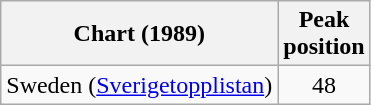<table class="wikitable">
<tr>
<th>Chart (1989)</th>
<th>Peak<br>position</th>
</tr>
<tr>
<td>Sweden (<a href='#'>Sverigetopplistan</a>)</td>
<td align="center">48</td>
</tr>
</table>
